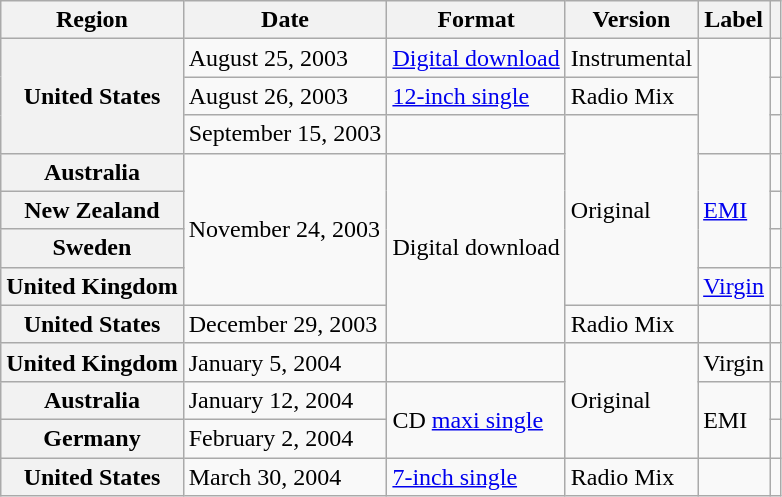<table class="wikitable plainrowheaders">
<tr>
<th scope="col">Region</th>
<th scope="col">Date</th>
<th scope="col">Format</th>
<th scope="col">Version</th>
<th scope="col">Label</th>
<th scope="col"></th>
</tr>
<tr>
<th scope="row" rowspan="3">United States</th>
<td>August 25, 2003</td>
<td><a href='#'>Digital download</a></td>
<td>Instrumental</td>
<td rowspan="3"></td>
<td align="center"></td>
</tr>
<tr>
<td>August 26, 2003</td>
<td><a href='#'>12-inch single</a></td>
<td>Radio Mix</td>
<td align="center"></td>
</tr>
<tr>
<td>September 15, 2003</td>
<td></td>
<td rowspan="5">Original</td>
<td align="center"></td>
</tr>
<tr>
<th scope="row">Australia</th>
<td rowspan="4">November 24, 2003</td>
<td rowspan="5">Digital download</td>
<td rowspan="3"><a href='#'>EMI</a></td>
<td align="center"></td>
</tr>
<tr>
<th scope="row">New Zealand</th>
<td align="center"></td>
</tr>
<tr>
<th scope="row">Sweden</th>
<td align="center"></td>
</tr>
<tr>
<th scope="row">United Kingdom</th>
<td><a href='#'>Virgin</a></td>
<td align="center"></td>
</tr>
<tr>
<th scope="row">United States</th>
<td>December 29, 2003</td>
<td>Radio Mix</td>
<td></td>
<td align="center"></td>
</tr>
<tr>
<th scope="row">United Kingdom</th>
<td>January 5, 2004</td>
<td></td>
<td rowspan="3">Original</td>
<td>Virgin</td>
<td align="center"></td>
</tr>
<tr>
<th scope="row">Australia</th>
<td>January 12, 2004</td>
<td rowspan="2">CD <a href='#'>maxi single</a></td>
<td rowspan="2">EMI</td>
<td align="center"></td>
</tr>
<tr>
<th scope="row">Germany</th>
<td>February 2, 2004</td>
<td align="center"></td>
</tr>
<tr>
<th scope="row">United States</th>
<td>March 30, 2004</td>
<td><a href='#'>7-inch single</a></td>
<td>Radio Mix</td>
<td></td>
<td align="center"></td>
</tr>
</table>
